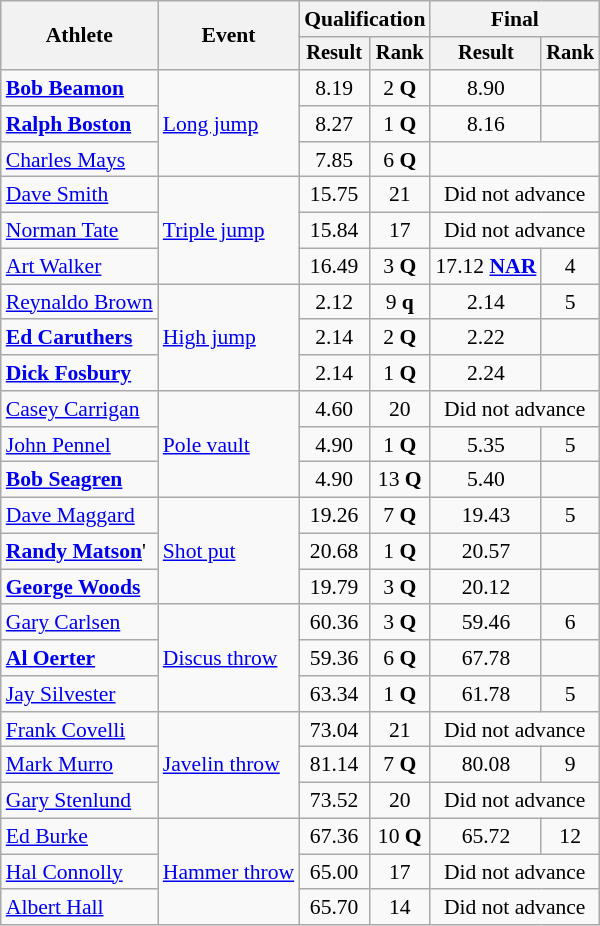<table class=wikitable style=font-size:90%;text-align:center>
<tr>
<th rowspan=2>Athlete</th>
<th rowspan=2>Event</th>
<th colspan=2>Qualification</th>
<th colspan=2>Final</th>
</tr>
<tr style=font-size:95%>
<th>Result</th>
<th>Rank</th>
<th>Result</th>
<th>Rank</th>
</tr>
<tr>
<td align=left><strong><a href='#'>Bob Beamon</a></strong></td>
<td align=left rowspan=3><a href='#'>Long jump</a></td>
<td>8.19</td>
<td>2 <strong>Q</strong></td>
<td>8.90 </td>
<td></td>
</tr>
<tr>
<td align=left><strong><a href='#'>Ralph Boston</a></strong></td>
<td>8.27 </td>
<td>1 <strong>Q</strong></td>
<td>8.16</td>
<td></td>
</tr>
<tr>
<td align=left><a href='#'>Charles Mays</a></td>
<td>7.85</td>
<td>6 <strong>Q</strong></td>
<td colspan=2></td>
</tr>
<tr>
<td align=left><a href='#'>Dave Smith</a></td>
<td align=left rowspan=3><a href='#'>Triple jump</a></td>
<td>15.75</td>
<td>21</td>
<td colspan=2>Did not advance</td>
</tr>
<tr>
<td align=left><a href='#'>Norman Tate</a></td>
<td>15.84</td>
<td>17</td>
<td colspan=2>Did not advance</td>
</tr>
<tr>
<td align=left><a href='#'>Art Walker</a></td>
<td>16.49</td>
<td>3 <strong>Q</strong></td>
<td>17.12 <strong><a href='#'>NAR</a></strong></td>
<td>4</td>
</tr>
<tr>
<td align=left><a href='#'>Reynaldo Brown</a></td>
<td align=left rowspan=3><a href='#'>High jump</a></td>
<td>2.12</td>
<td>9 <strong>q</strong></td>
<td>2.14</td>
<td>5</td>
</tr>
<tr>
<td align=left><strong><a href='#'>Ed Caruthers</a></strong></td>
<td>2.14</td>
<td>2 <strong>Q</strong></td>
<td>2.22</td>
<td></td>
</tr>
<tr>
<td align=left><strong><a href='#'>Dick Fosbury</a></strong></td>
<td>2.14</td>
<td>1 <strong>Q</strong></td>
<td>2.24 </td>
<td></td>
</tr>
<tr>
<td align=left><a href='#'>Casey Carrigan</a></td>
<td align=left rowspan=3><a href='#'>Pole vault</a></td>
<td>4.60</td>
<td>20</td>
<td colspan=2>Did not advance</td>
</tr>
<tr>
<td align=left><a href='#'>John Pennel</a></td>
<td>4.90</td>
<td>1 <strong>Q</strong></td>
<td>5.35</td>
<td>5</td>
</tr>
<tr>
<td align=left><strong><a href='#'>Bob Seagren</a></strong></td>
<td>4.90</td>
<td>13 <strong>Q</strong></td>
<td>5.40 </td>
<td></td>
</tr>
<tr>
<td align=left><a href='#'>Dave Maggard</a></td>
<td align=left rowspan=3><a href='#'>Shot put</a></td>
<td>19.26</td>
<td>7 <strong>Q</strong></td>
<td>19.43</td>
<td>5</td>
</tr>
<tr>
<td align=left><strong><a href='#'>Randy Matson</a></strong>'</td>
<td>20.68 </td>
<td>1 <strong>Q</strong></td>
<td>20.57</td>
<td></td>
</tr>
<tr>
<td align=left><strong><a href='#'>George Woods</a></strong></td>
<td>19.79</td>
<td>3 <strong>Q</strong></td>
<td>20.12</td>
<td></td>
</tr>
<tr>
<td align=left><a href='#'>Gary Carlsen</a></td>
<td align=left rowspan=3><a href='#'>Discus throw</a></td>
<td>60.36</td>
<td>3 <strong>Q</strong></td>
<td>59.46</td>
<td>6</td>
</tr>
<tr>
<td align=left><strong><a href='#'>Al Oerter</a></strong></td>
<td>59.36</td>
<td>6 <strong>Q</strong></td>
<td>67.78 </td>
<td></td>
</tr>
<tr>
<td align=left><a href='#'>Jay Silvester</a></td>
<td>63.34 </td>
<td>1 <strong>Q</strong></td>
<td>61.78</td>
<td>5</td>
</tr>
<tr>
<td align=left><a href='#'>Frank Covelli</a></td>
<td align=left rowspan=3><a href='#'>Javelin throw</a></td>
<td>73.04</td>
<td>21</td>
<td colspan=2>Did not advance</td>
</tr>
<tr>
<td align=left><a href='#'>Mark Murro</a></td>
<td>81.14</td>
<td>7 <strong>Q</strong></td>
<td>80.08</td>
<td>9</td>
</tr>
<tr>
<td align=left><a href='#'>Gary Stenlund</a></td>
<td>73.52</td>
<td>20</td>
<td colspan=2>Did not advance</td>
</tr>
<tr>
<td align=left><a href='#'>Ed Burke</a></td>
<td align=left rowspan=3><a href='#'>Hammer throw</a></td>
<td>67.36</td>
<td>10 <strong>Q</strong></td>
<td>65.72</td>
<td>12</td>
</tr>
<tr>
<td align=left><a href='#'>Hal Connolly</a></td>
<td>65.00</td>
<td>17</td>
<td colspan=2>Did not advance</td>
</tr>
<tr>
<td align=left><a href='#'>Albert Hall</a></td>
<td>65.70</td>
<td>14</td>
<td colspan=2>Did not advance</td>
</tr>
</table>
